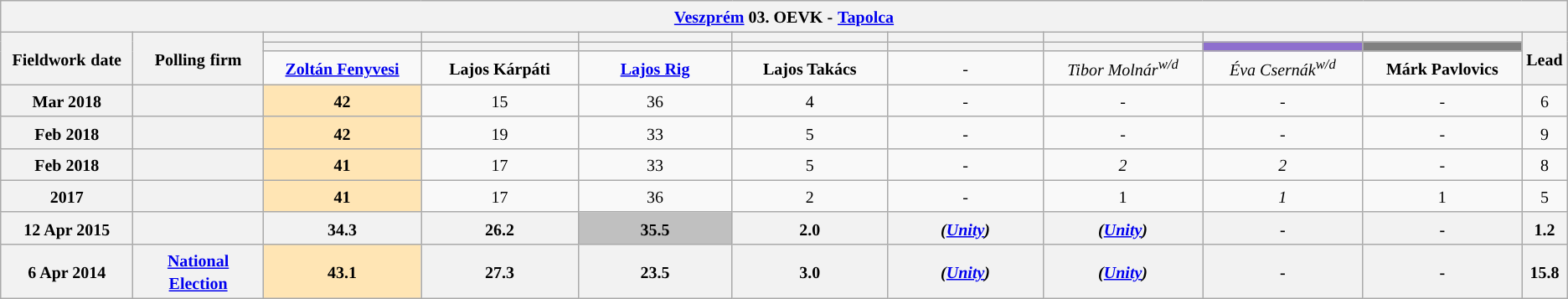<table class="wikitable mw-collapsible mw-collapsed" style="text-align:center">
<tr>
<th colspan="11" style="width: 980pt;"><small><a href='#'>Veszprém</a> 03. OEVK -</small> <small><a href='#'>Tapolca</a></small></th>
</tr>
<tr>
<th rowspan="3" style="width: 80pt;"><small>Fieldwork</small> <small>date</small></th>
<th rowspan="3" style="width: 80pt;"><strong><small>Polling</small> <small>firm</small></strong></th>
<th style="width: 100pt;"><small></small></th>
<th style="width: 100pt;"><small> </small></th>
<th style="width: 100pt;"></th>
<th style="width: 100pt;"></th>
<th style="width: 100pt;"></th>
<th style="width: 100pt;"></th>
<th style="width: 100pt;"></th>
<th style="width: 100pt;"></th>
<th rowspan="3" style="width: 20pt;"><small>Lead</small></th>
</tr>
<tr>
<th style="color:inherit;background:"></th>
<th style="color:inherit;background:"></th>
<th style="color:inherit;background:"></th>
<th style="color:inherit;background:"></th>
<th style="color:inherit;background:"></th>
<th style="color:inherit;background:"></th>
<th style="color:inherit;background:#8E6FCE;"></th>
<th style="color:inherit;background:#808080;"></th>
</tr>
<tr>
<td><small><strong><a href='#'>Zoltán Fenyvesi</a></strong></small></td>
<td><small><strong>Lajos Kárpáti</strong></small></td>
<td><small><a href='#'><strong>Lajos Rig</strong></a></small></td>
<td><small><strong>Lajos Takács</strong></small></td>
<td><small>-</small></td>
<td><small><em>Tibor Molnár<sup>w/d</sup></em></small></td>
<td><small><em>Éva Csernák<sup>w/d</sup></em></small></td>
<td><small><strong>Márk Pavlovics</strong></small></td>
</tr>
<tr>
<th><small>Mar 2018</small></th>
<th><small></small></th>
<td style="background:#FFE5B4"><small><strong>42</strong></small></td>
<td><small>15</small></td>
<td><small>36</small></td>
<td><small>4</small></td>
<td><small>-</small></td>
<td><small>-</small></td>
<td><small>-</small></td>
<td><small>-</small></td>
<td style="background:"><small>6</small></td>
</tr>
<tr>
<th><small>Feb 2018</small></th>
<th><small> </small></th>
<td style="background:#FFE5B4"><small><strong>42</strong></small></td>
<td><small>19</small></td>
<td><small>33</small></td>
<td><small>5</small></td>
<td><small>-</small></td>
<td><em><small>-</small></em></td>
<td><em><small>-</small></em></td>
<td><small>-</small></td>
<td style="background:"><small>9</small></td>
</tr>
<tr>
<th><small>Feb 2018</small></th>
<th><small> </small></th>
<td style="background:#FFE5B4"><small><strong>41</strong></small></td>
<td><small>17</small></td>
<td><small>33</small></td>
<td><small>5</small></td>
<td><small>-</small></td>
<td><small><em>2</em></small></td>
<td><small><em>2</em></small></td>
<td><small>-</small></td>
<td style="background:"><small>8</small></td>
</tr>
<tr>
<th><small>2017</small></th>
<th><small></small></th>
<td style="background:#FFE5B4"><small><strong>41</strong></small></td>
<td><small>17</small></td>
<td><small>36</small></td>
<td><small>2</small></td>
<td><small>-</small></td>
<td><small>1</small></td>
<td><small><em>1</em></small></td>
<td><small>1</small></td>
<td style="background:"><small>5</small></td>
</tr>
<tr>
<th><small>12 Apr 2015</small></th>
<th><small></small></th>
<th><small>34.3</small></th>
<th><small>26.2</small></th>
<th style="background:#C0C0C0"><small>35.5</small></th>
<th><small>2.0</small></th>
<th><small><em>(<a href='#'>Unity</a>)</em></small></th>
<th><small><em>(<a href='#'>Unity</a>)</em></small></th>
<th><small>-</small></th>
<th><small>-</small></th>
<th style="background:"><small>1.2</small></th>
</tr>
<tr>
<th><small>6 Apr 2014</small></th>
<th><a href='#'><small>National Election</small></a></th>
<th style="background:#FFE5B4"><small>43.1</small></th>
<th><small>27.3</small></th>
<th><small>23.5</small></th>
<th><small>3.0</small></th>
<th><small><em>(<a href='#'>Unity</a>)</em></small></th>
<th><small><em>(<a href='#'>Unity</a>)</em></small></th>
<th><small>-</small></th>
<th><small>-</small></th>
<th style="background:"><small>15.8</small></th>
</tr>
</table>
